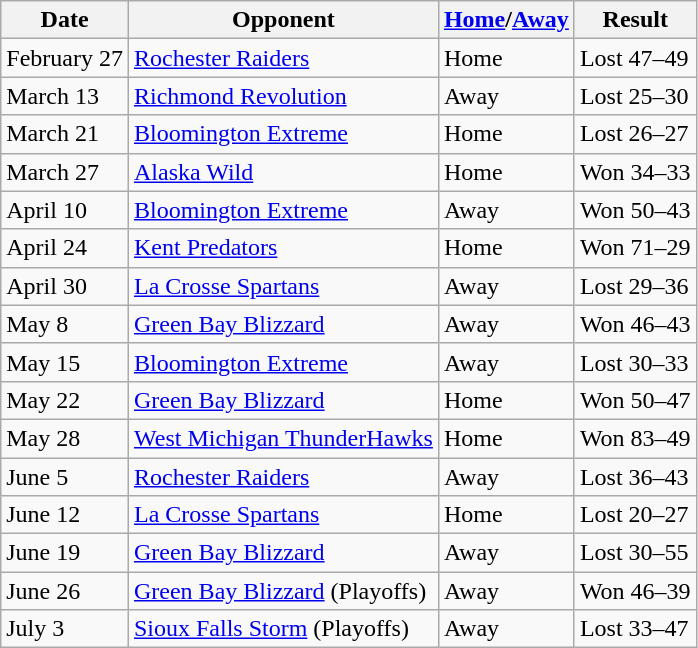<table class="wikitable">
<tr>
<th>Date</th>
<th>Opponent</th>
<th><a href='#'>Home</a>/<a href='#'>Away</a></th>
<th>Result</th>
</tr>
<tr>
<td>February 27</td>
<td><a href='#'>Rochester Raiders</a></td>
<td>Home</td>
<td>Lost 47–49</td>
</tr>
<tr>
<td>March 13</td>
<td><a href='#'>Richmond Revolution</a></td>
<td>Away</td>
<td>Lost 25–30</td>
</tr>
<tr>
<td>March 21</td>
<td><a href='#'>Bloomington Extreme</a></td>
<td>Home</td>
<td>Lost 26–27</td>
</tr>
<tr>
<td>March 27</td>
<td><a href='#'>Alaska Wild</a></td>
<td>Home</td>
<td>Won 34–33</td>
</tr>
<tr>
<td>April 10</td>
<td><a href='#'>Bloomington Extreme</a></td>
<td>Away</td>
<td>Won 50–43</td>
</tr>
<tr>
<td>April 24</td>
<td><a href='#'>Kent Predators</a></td>
<td>Home</td>
<td>Won 71–29</td>
</tr>
<tr>
<td>April 30</td>
<td><a href='#'>La Crosse Spartans</a></td>
<td>Away</td>
<td>Lost 29–36</td>
</tr>
<tr>
<td>May 8</td>
<td><a href='#'>Green Bay Blizzard</a></td>
<td>Away</td>
<td>Won 46–43</td>
</tr>
<tr>
<td>May 15</td>
<td><a href='#'>Bloomington Extreme</a></td>
<td>Away</td>
<td>Lost 30–33</td>
</tr>
<tr>
<td>May 22</td>
<td><a href='#'>Green Bay Blizzard</a></td>
<td>Home</td>
<td>Won 50–47</td>
</tr>
<tr>
<td>May 28</td>
<td><a href='#'>West Michigan ThunderHawks</a></td>
<td>Home</td>
<td>Won 83–49</td>
</tr>
<tr>
<td>June 5</td>
<td><a href='#'>Rochester Raiders</a></td>
<td>Away</td>
<td>Lost 36–43</td>
</tr>
<tr>
<td>June 12</td>
<td><a href='#'>La Crosse Spartans</a></td>
<td>Home</td>
<td>Lost 20–27</td>
</tr>
<tr>
<td>June 19</td>
<td><a href='#'>Green Bay Blizzard</a></td>
<td>Away</td>
<td>Lost 30–55</td>
</tr>
<tr>
<td>June 26</td>
<td><a href='#'>Green Bay Blizzard</a> (Playoffs)</td>
<td>Away</td>
<td>Won 46–39</td>
</tr>
<tr>
<td>July 3</td>
<td><a href='#'>Sioux Falls Storm</a> (Playoffs)</td>
<td>Away</td>
<td>Lost 33–47</td>
</tr>
</table>
